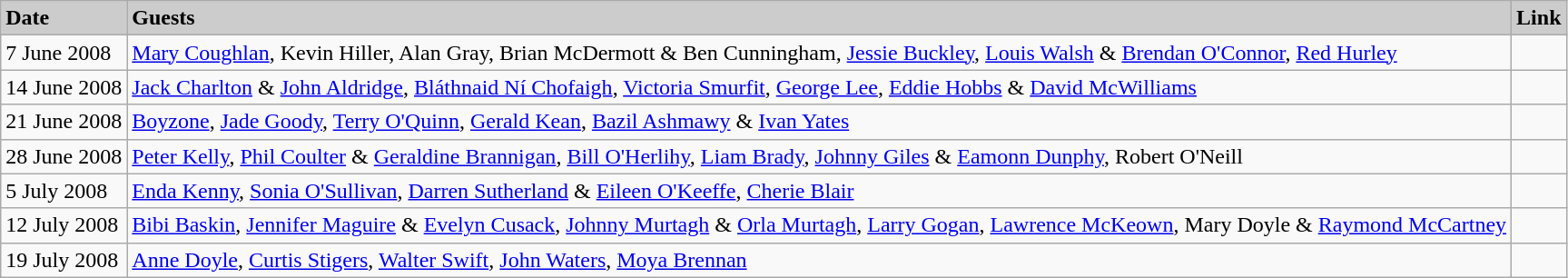<table class="wikitable">
<tr style="background:#ccc;">
<td><strong>Date</strong></td>
<td><strong>Guests</strong></td>
<td><strong>Link</strong></td>
</tr>
<tr>
<td>7 June 2008</td>
<td><a href='#'>Mary Coughlan</a>, Kevin Hiller, Alan Gray, Brian McDermott & Ben Cunningham, <a href='#'>Jessie Buckley</a>, <a href='#'>Louis Walsh</a> & <a href='#'>Brendan O'Connor</a>, <a href='#'>Red Hurley</a></td>
<td></td>
</tr>
<tr>
<td>14 June 2008</td>
<td><a href='#'>Jack Charlton</a> & <a href='#'>John Aldridge</a>, <a href='#'>Bláthnaid Ní Chofaigh</a>, <a href='#'>Victoria Smurfit</a>, <a href='#'>George Lee</a>, <a href='#'>Eddie Hobbs</a> & <a href='#'>David McWilliams</a></td>
<td></td>
</tr>
<tr>
<td>21 June 2008</td>
<td><a href='#'>Boyzone</a>, <a href='#'>Jade Goody</a>, <a href='#'>Terry O'Quinn</a>, <a href='#'>Gerald Kean</a>, <a href='#'>Bazil Ashmawy</a> & <a href='#'>Ivan Yates</a></td>
<td></td>
</tr>
<tr>
<td>28 June 2008</td>
<td><a href='#'>Peter Kelly</a>, <a href='#'>Phil Coulter</a> & <a href='#'>Geraldine Brannigan</a>, <a href='#'>Bill O'Herlihy</a>, <a href='#'>Liam Brady</a>, <a href='#'>Johnny Giles</a> & <a href='#'>Eamonn Dunphy</a>, Robert O'Neill</td>
<td></td>
</tr>
<tr>
<td>5 July 2008</td>
<td><a href='#'>Enda Kenny</a>, <a href='#'>Sonia O'Sullivan</a>, <a href='#'>Darren Sutherland</a> & <a href='#'>Eileen O'Keeffe</a>, <a href='#'>Cherie Blair</a></td>
<td></td>
</tr>
<tr>
<td>12 July 2008</td>
<td><a href='#'>Bibi Baskin</a>, <a href='#'>Jennifer Maguire</a> & <a href='#'>Evelyn Cusack</a>, <a href='#'>Johnny Murtagh</a> & <a href='#'>Orla Murtagh</a>, <a href='#'>Larry Gogan</a>, <a href='#'>Lawrence McKeown</a>, Mary Doyle & <a href='#'>Raymond McCartney</a></td>
<td></td>
</tr>
<tr>
<td>19 July 2008</td>
<td><a href='#'>Anne Doyle</a>, <a href='#'>Curtis Stigers</a>, <a href='#'>Walter Swift</a>, <a href='#'>John Waters</a>, <a href='#'>Moya Brennan</a></td>
<td></td>
</tr>
</table>
